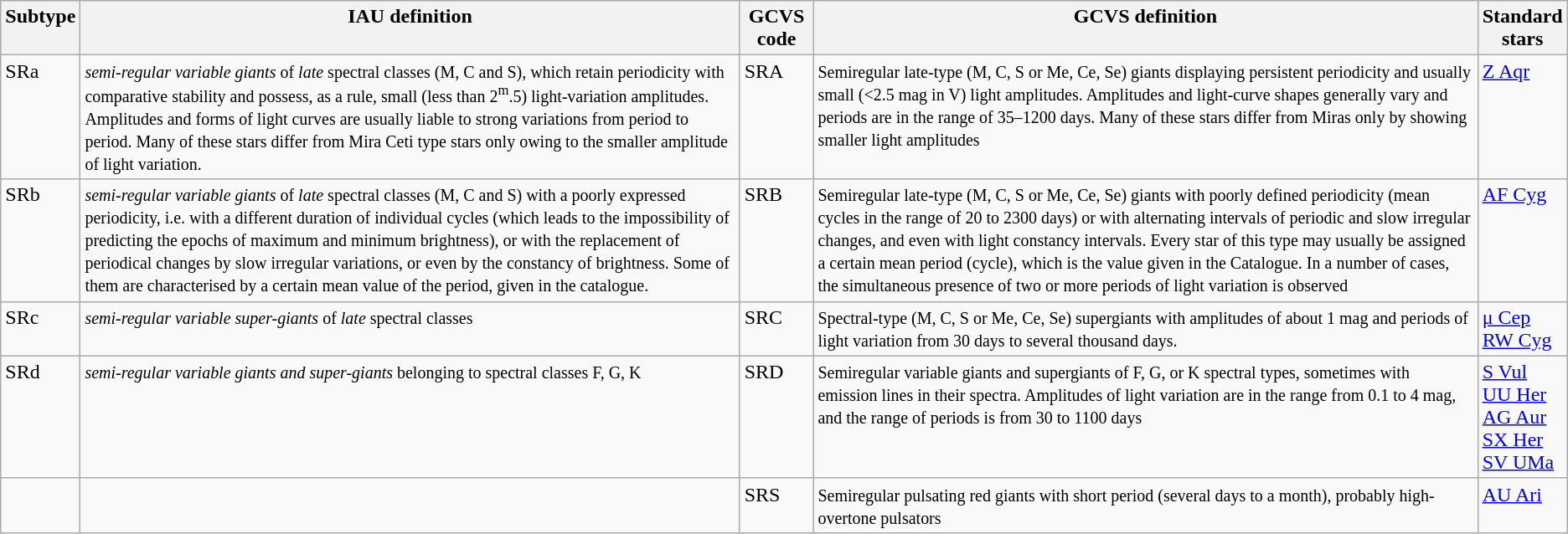<table class="wikitable">
<tr style="vertical-align: top;">
<th>Subtype</th>
<th>IAU definition</th>
<th>GCVS code</th>
<th>GCVS definition</th>
<th>Standard<br>stars</th>
</tr>
<tr style="vertical-align: top;">
<td>SRa</td>
<td><small><em>semi-regular variable giants</em> of <em>late</em> spectral classes (M, C and S), which retain periodicity with comparative stability  and possess, as a rule, small (less than 2<sup>m</sup>.5) light-variation amplitudes. Amplitudes and forms of light curves are usually liable to strong variations from period to period.  Many of these stars differ from Mira Ceti type stars only owing to the smaller amplitude of light variation.</small></td>
<td>SRA</td>
<td><small>Semiregular late-type (M, C, S or Me, Ce, Se) giants displaying persistent periodicity and usually small (<2.5 mag in V) light amplitudes. Amplitudes and light-curve shapes generally vary and periods are in the range of 35–1200 days. Many of these stars differ from Miras only by showing smaller light amplitudes</small></td>
<td><a href='#'>Z Aqr</a></td>
</tr>
<tr style="vertical-align: top;">
<td>SRb</td>
<td><small><em>semi-regular variable giants</em> of <em>late</em> spectral classes (M, C and S) with a poorly expressed periodicity, i.e. with a different duration of individual cycles (which leads to the impossibility of predicting the epochs of maximum and minimum brightness), or with the replacement of periodical changes by slow irregular variations, or even by the constancy of brightness. Some of them are characterised by a certain mean value of the period, given in the catalogue.</small></td>
<td>SRB</td>
<td><small>Semiregular late-type (M, C, S or Me, Ce, Se) giants with poorly defined periodicity (mean cycles in the range of 20 to 2300 days) or with alternating intervals of periodic and slow irregular changes, and even with light constancy intervals. Every star of this type may usually be assigned a certain mean period (cycle), which is the value given in the Catalogue. In a number of cases, the simultaneous presence of two or more periods of light variation is observed</small></td>
<td><a href='#'>AF Cyg</a><br></td>
</tr>
<tr style="vertical-align: top;">
<td>SRc</td>
<td><small><em>semi-regular variable super-giants</em> of <em>late</em> spectral classes</small></td>
<td>SRC</td>
<td><small>Spectral-type (M, C, S or Me, Ce, Se) supergiants with amplitudes of about 1 mag and periods of light variation from 30 days to several thousand days.</small></td>
<td><a href='#'>μ Cep</a><br><a href='#'>RW Cyg</a></td>
</tr>
<tr style="vertical-align: top;">
<td>SRd</td>
<td><small><em>semi-regular variable giants and super-giants</em> belonging to spectral classes F, G, K</small></td>
<td>SRD</td>
<td><small>Semiregular variable giants and supergiants of F, G, or K spectral types, sometimes with emission lines in their spectra. Amplitudes of light variation are in the range from 0.1 to 4 mag, and the range of periods is from 30 to 1100 days</small></td>
<td><a href='#'>S Vul</a><br><a href='#'>UU Her</a><br><a href='#'>AG Aur</a><br><a href='#'>SX Her</a><br><a href='#'>SV UMa</a></td>
</tr>
<tr style="vertical-align: top;">
<td></td>
<td></td>
<td>SRS</td>
<td><small>Semiregular pulsating red giants with short period (several days to a month), probably high-overtone pulsators</small></td>
<td><a href='#'>AU Ari</a></td>
</tr>
</table>
